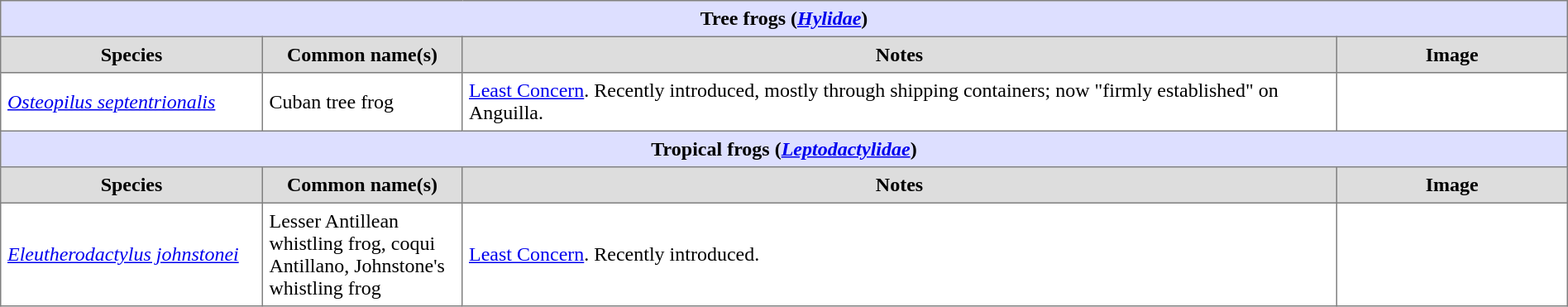<table border=1 style="border-collapse:collapse;" cellpadding=5 width=100%>
<tr>
<th colspan=4 bgcolor=#DDDFFF>Tree frogs (<em><a href='#'>Hylidae</a></em>)</th>
</tr>
<tr bgcolor=#DDDDDD align=center>
<th width=200px>Species</th>
<th width=150px>Common name(s)</th>
<th>Notes</th>
<th width=175px>Image</th>
</tr>
<tr>
<td><em><a href='#'>Osteopilus septentrionalis</a></em></td>
<td>Cuban tree frog</td>
<td><a href='#'>Least Concern</a>.  Recently introduced, mostly through shipping containers; now "firmly established" on Anguilla.</td>
<td></td>
</tr>
<tr>
<th colspan=4 bgcolor=#DDDFFF>Tropical frogs (<em><a href='#'>Leptodactylidae</a></em>)</th>
</tr>
<tr bgcolor=#DDDDDD align=center>
<th width=200px>Species</th>
<th width=150px>Common name(s)</th>
<th>Notes</th>
<th width=175px>Image</th>
</tr>
<tr>
<td><em><a href='#'>Eleutherodactylus johnstonei</a></em></td>
<td>Lesser Antillean whistling frog, coqui Antillano, Johnstone's whistling frog</td>
<td><a href='#'>Least Concern</a>.  Recently introduced.</td>
<td></td>
</tr>
</table>
